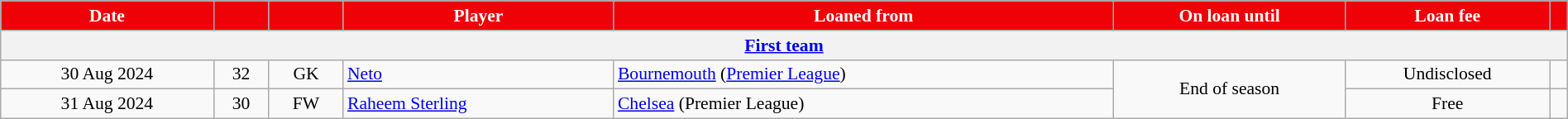<table class="wikitable sortable" style="text-align:center; font-size:90%; width:100%;">
<tr>
<th style="background-color:#ee0107; color:#ffffff;" class="unsortable">Date</th>
<th style="background-color:#ee0107; color:#ffffff;"></th>
<th style="background-color:#ee0107; color:#ffffff;"></th>
<th style="background-color:#ee0107; color:#ffffff;">Player</th>
<th style="background-color:#ee0107; color:#ffffff;">Loaned from</th>
<th style="background-color:#ee0107; color:#ffffff;" class="unsortable">On loan until</th>
<th style="background-color:#ee0107; color:#ffffff;">Loan fee</th>
<th style="background-color:#ee0107; color:#ffffff;" class="unsortable"></th>
</tr>
<tr>
<th colspan="8"><a href='#'>First team</a></th>
</tr>
<tr>
<td>30 Aug 2024</td>
<td>32</td>
<td>GK</td>
<td style="text-align:left;" data-sort-value="Neto"> <a href='#'>Neto</a></td>
<td style="text-align:left;"> <a href='#'>Bournemouth</a> (<a href='#'>Premier League</a>)</td>
<td rowspan="2">End of season</td>
<td>Undisclosed</td>
<td></td>
</tr>
<tr>
<td>31 Aug 2024</td>
<td>30</td>
<td>FW</td>
<td style="text-align:left;" data-sort-value="Ster"> <a href='#'>Raheem Sterling</a></td>
<td style="text-align:left;"> <a href='#'>Chelsea</a> (Premier League)</td>
<td>Free</td>
<td></td>
</tr>
</table>
